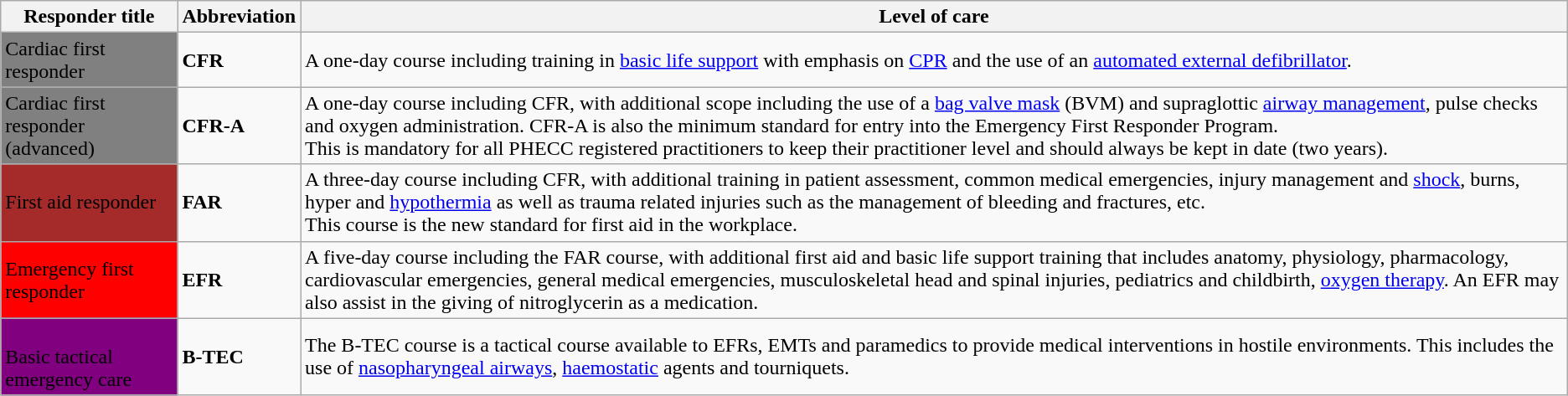<table class="wikitable">
<tr>
<th>Responder title</th>
<th>Abbreviation</th>
<th>Level of care</th>
</tr>
<tr>
<td bgcolor=grey>Cardiac first responder</td>
<td><strong>CFR</strong></td>
<td>A one-day course including training in <a href='#'>basic life support</a> with emphasis on <a href='#'>CPR</a> and the use of an <a href='#'>automated external defibrillator</a>.</td>
</tr>
<tr>
<td bgcolor=grey>Cardiac first responder (advanced)</td>
<td><strong>CFR-A</strong></td>
<td>A one-day course including CFR, with additional scope including the use of a <a href='#'>bag valve mask</a> (BVM) and supraglottic <a href='#'>airway management</a>, pulse checks and oxygen administration. CFR-A is also the minimum standard for entry into the Emergency First Responder Program.<br>This is mandatory for all PHECC registered practitioners to keep their practitioner level and should always be kept in date (two years).</td>
</tr>
<tr>
<td bgcolor="brown">First aid responder</td>
<td><strong>FAR</strong></td>
<td>A three-day course including CFR, with additional training in patient assessment, common medical emergencies, injury management and <a href='#'>shock</a>, burns, hyper and <a href='#'>hypothermia</a> as well as trauma related injuries such as the management of bleeding and fractures, etc.<br>This course is the new standard for first aid in the workplace.</td>
</tr>
<tr>
<td bgcolor="red">Emergency first responder</td>
<td><strong>EFR</strong></td>
<td>A five-day course including the FAR course, with additional first aid and basic life support training that includes anatomy, physiology, pharmacology, cardiovascular emergencies, general medical emergencies, musculoskeletal head and spinal injuries, pediatrics and childbirth, <a href='#'>oxygen therapy</a>. An EFR may also assist in the giving of nitroglycerin as a medication.</td>
</tr>
<tr>
<td bgcolor=purple><br>Basic tactical emergency care</td>
<td><strong>B-TEC</strong></td>
<td>The B-TEC course is a tactical course available to EFRs, EMTs and paramedics to provide medical interventions in hostile environments.  This includes the use of <a href='#'>nasopharyngeal airways</a>, <a href='#'>haemostatic</a> agents and tourniquets.</td>
</tr>
</table>
